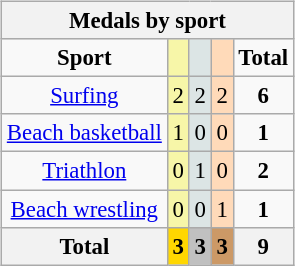<table class="wikitable" style="font-size:95%; float:right;">
<tr style="background:#efefef;">
<th colspan=7>Medals by sport</th>
</tr>
<tr align=center>
<td><strong>Sport</strong></td>
<td style="background:#f7f6a8;"></td>
<td style="background:#dce5e5;"></td>
<td style="background:#ffdab9;"></td>
<td><strong>Total</strong></td>
</tr>
<tr align=center>
<td><a href='#'>Surfing</a></td>
<td style="background:#F7F6A8;">2</td>
<td style="background:#DCE5E5;">2</td>
<td style="background:#FFDAB9;">2</td>
<td><strong>6</strong></td>
</tr>
<tr align=center>
<td><a href='#'>Beach basketball</a></td>
<td style="background:#F7F6A8;">1</td>
<td style="background:#DCE5E5;">0</td>
<td style="background:#FFDAB9;">0</td>
<td><strong>1</strong></td>
</tr>
<tr align=center>
<td><a href='#'>Triathlon</a></td>
<td style="background:#F7F6A8;">0</td>
<td style="background:#DCE5E5;">1</td>
<td style="background:#FFDAB9;">0</td>
<td><strong>2</strong></td>
</tr>
<tr align=center>
<td><a href='#'>Beach wrestling</a></td>
<td style="background:#F7F6A8;">0</td>
<td style="background:#DCE5E5;">0</td>
<td style="background:#FFDAB9;">1</td>
<td><strong>1</strong></td>
</tr>
<tr align=center>
<th>Total</th>
<th style="background:gold;">3</th>
<th style="background:silver;">3</th>
<th style="background:#c96;">3</th>
<th>9</th>
</tr>
</table>
